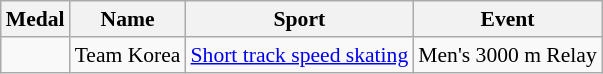<table class="wikitable sortable" style="font-size:90%">
<tr>
<th>Medal</th>
<th>Name</th>
<th>Sport</th>
<th>Event</th>
</tr>
<tr>
<td></td>
<td>Team Korea</td>
<td><a href='#'>Short track speed skating</a></td>
<td>Men's 3000 m Relay</td>
</tr>
</table>
